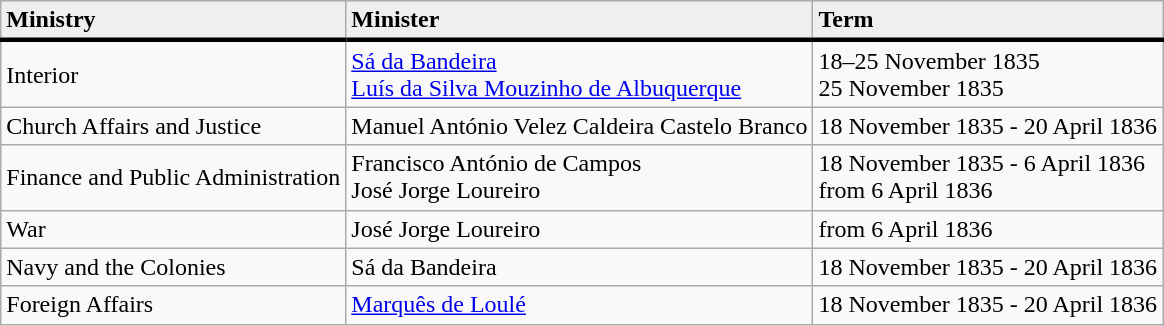<table class="wikitable">
<tr>
<td style="border-bottom:3px solid; background:#efefef;"><strong>Ministry</strong></td>
<td style="border-bottom:3px solid; background:#efefef;"><strong>Minister</strong></td>
<td style="border-bottom:3px solid; background:#efefef;"><strong>Term</strong></td>
</tr>
<tr>
<td>Interior</td>
<td><a href='#'>Sá da Bandeira</a> <br><a href='#'>Luís da Silva Mouzinho de Albuquerque</a><br></td>
<td>18–25 November 1835 <br>25 November 1835<br></td>
</tr>
<tr>
<td>Church Affairs and Justice</td>
<td>Manuel António Velez Caldeira Castelo Branco</td>
<td>18 November 1835 - 20 April 1836</td>
</tr>
<tr>
<td>Finance and Public Administration</td>
<td>Francisco António de Campos <br>José Jorge Loureiro<br></td>
<td>18 November 1835 - 6 April 1836 <br>from 6 April 1836<br></td>
</tr>
<tr>
<td>War</td>
<td>José Jorge Loureiro</td>
<td>from 6 April 1836</td>
</tr>
<tr>
<td>Navy and the Colonies</td>
<td>Sá da Bandeira</td>
<td>18 November 1835 - 20 April 1836</td>
</tr>
<tr>
<td>Foreign Affairs</td>
<td><a href='#'>Marquês de Loulé</a></td>
<td>18 November 1835 - 20 April 1836</td>
</tr>
</table>
